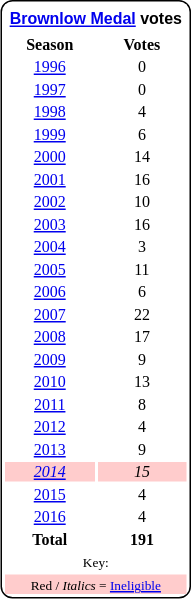<table style="margin-right:4px; margin-top:8px; float:right; border:1px #000 solid; border-radius:8px; background:#fff; font-family:Verdana; font-size:8pt; text-align:center;">
<tr style="background:#fff;">
<td colspan="2;" style="padding:3px; margin-bottom:-3px; margin-top:2px; font-family:Arial;"><strong><a href='#'>Brownlow Medal</a> votes</strong></td>
</tr>
<tr>
<th style="width:50%;">Season</th>
<th style="width:50%;">Votes</th>
</tr>
<tr>
<td><a href='#'>1996</a></td>
<td>0</td>
</tr>
<tr>
<td><a href='#'>1997</a></td>
<td>0</td>
</tr>
<tr>
<td><a href='#'>1998</a></td>
<td>4</td>
</tr>
<tr>
<td><a href='#'>1999</a></td>
<td>6</td>
</tr>
<tr>
<td><a href='#'>2000</a></td>
<td>14</td>
</tr>
<tr>
<td><a href='#'>2001</a></td>
<td>16</td>
</tr>
<tr>
<td><a href='#'>2002</a></td>
<td>10</td>
</tr>
<tr>
<td><a href='#'>2003</a></td>
<td>16</td>
</tr>
<tr>
<td><a href='#'>2004</a></td>
<td>3</td>
</tr>
<tr>
<td><a href='#'>2005</a></td>
<td>11</td>
</tr>
<tr>
<td><a href='#'>2006</a></td>
<td>6</td>
</tr>
<tr>
<td><a href='#'>2007</a></td>
<td>22</td>
</tr>
<tr>
<td><a href='#'>2008</a></td>
<td>17</td>
</tr>
<tr>
<td><a href='#'>2009</a></td>
<td>9</td>
</tr>
<tr>
<td><a href='#'>2010</a></td>
<td>13</td>
</tr>
<tr>
<td><a href='#'>2011</a></td>
<td>8</td>
</tr>
<tr>
<td><a href='#'>2012</a></td>
<td>4</td>
</tr>
<tr>
<td><a href='#'>2013</a></td>
<td>9</td>
</tr>
<tr style="background:#FFCCCC;">
<td><em><a href='#'>2014</a></em></td>
<td><em>15</em></td>
</tr>
<tr>
<td><a href='#'>2015</a></td>
<td>4</td>
</tr>
<tr>
<td><a href='#'>2016</a></td>
<td>4</td>
</tr>
<tr>
<td><strong>Total</strong></td>
<td><strong>191</strong></td>
</tr>
<tr>
<td colspan=2><small>Key:</small></td>
</tr>
<tr style="background-color:#FFCCCC; border:1px solid #aaaaaa; width:2em;">
<td colspan=2><small>Red / <em>Italics</em> = <a href='#'>Ineligible</a></small></td>
</tr>
</table>
